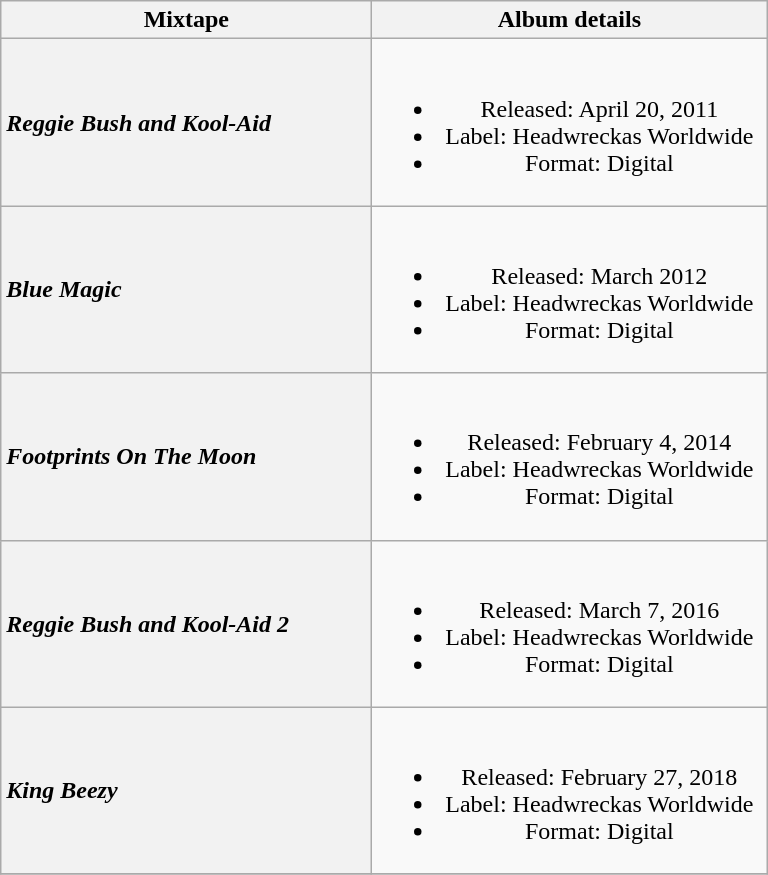<table class="wikitable plainrowheaders" style="text-align:center;">
<tr>
<th scope="col" rowspan="1" style="width:15em;">Mixtape</th>
<th scope="col" rowspan="1" style="width:16em;">Album details</th>
</tr>
<tr>
<th scope="row" style="text-align:left;"><em>Reggie Bush and Kool-Aid</em></th>
<td><br><ul><li>Released: April 20, 2011</li><li>Label: Headwreckas Worldwide</li><li>Format: Digital</li></ul></td>
</tr>
<tr>
<th scope="row" style="text-align:left;"><em>Blue Magic</em></th>
<td><br><ul><li>Released: March 2012</li><li>Label: Headwreckas Worldwide</li><li>Format: Digital</li></ul></td>
</tr>
<tr>
<th scope="row" style="text-align:left;"><em>Footprints On The Moon</em></th>
<td><br><ul><li>Released: February 4, 2014</li><li>Label: Headwreckas Worldwide</li><li>Format: Digital</li></ul></td>
</tr>
<tr>
<th scope="row" style="text-align:left;"><em>Reggie Bush and Kool-Aid 2</em></th>
<td><br><ul><li>Released: March 7, 2016</li><li>Label: Headwreckas Worldwide</li><li>Format: Digital</li></ul></td>
</tr>
<tr>
<th scope="row" style="text-align:left;"><em>King Beezy</em></th>
<td><br><ul><li>Released: February 27, 2018</li><li>Label: Headwreckas Worldwide</li><li>Format: Digital</li></ul></td>
</tr>
<tr>
</tr>
</table>
